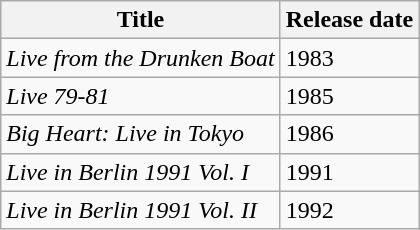<table class="wikitable">
<tr>
<th>Title</th>
<th>Release date</th>
</tr>
<tr>
<td><em>Live from the Drunken Boat</em></td>
<td>1983</td>
</tr>
<tr>
<td><em>Live 79-81</em></td>
<td>1985</td>
</tr>
<tr>
<td><em>Big Heart: Live in Tokyo</em></td>
<td>1986</td>
</tr>
<tr>
<td><em>Live in Berlin 1991 Vol. I</em></td>
<td>1991</td>
</tr>
<tr>
<td><em>Live in Berlin 1991 Vol. II</em></td>
<td>1992</td>
</tr>
</table>
